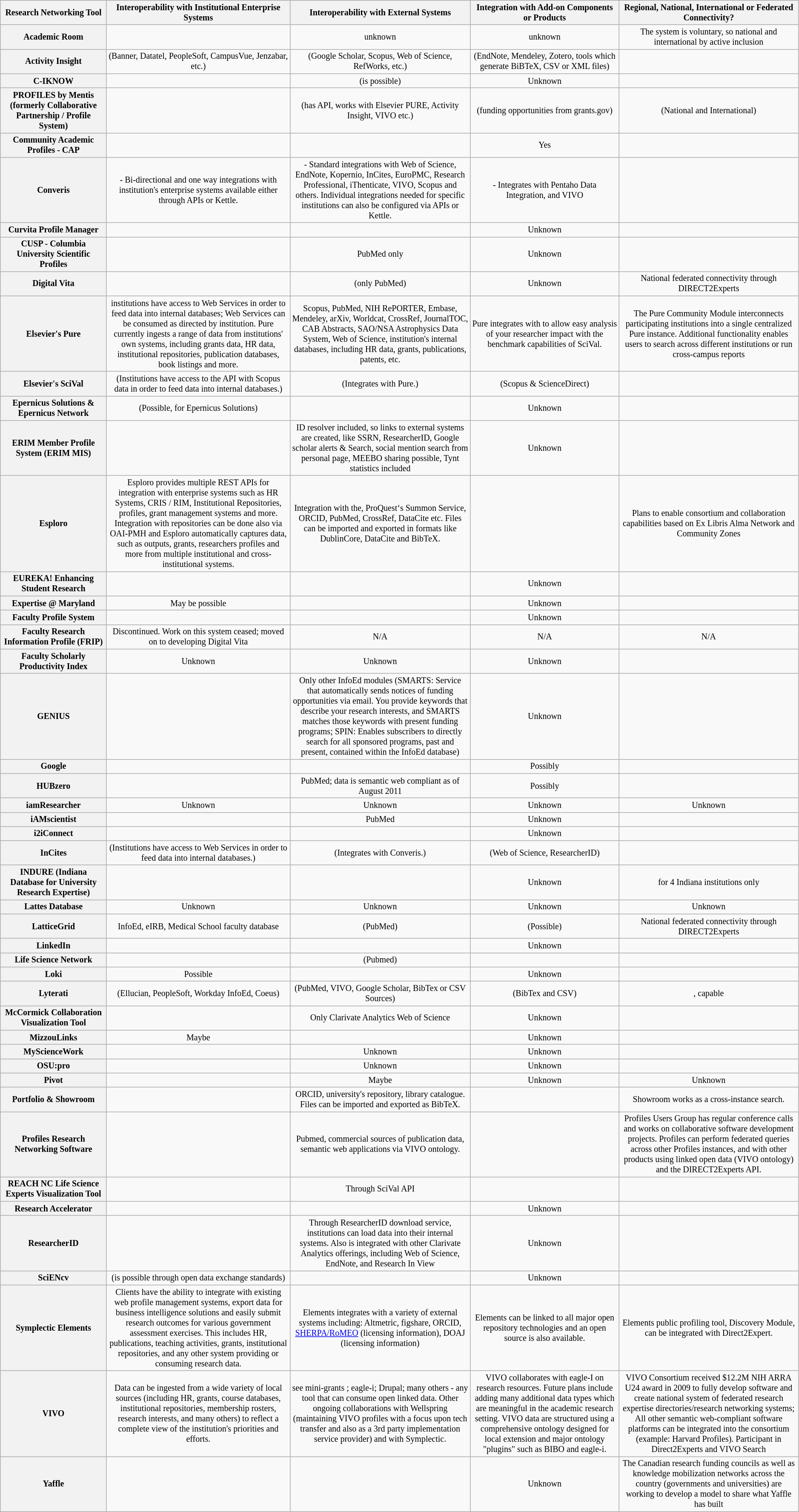<table class="wikitable sortable" style="font-size: smaller; text-align: center; width: auto;">
<tr>
<th style="width: 12em">Research Networking Tool</th>
<th>Interoperability with Institutional Enterprise Systems</th>
<th>Interoperability with External Systems</th>
<th>Integration with Add-on Components or Products</th>
<th>Regional, National, International or Federated Connectivity?</th>
</tr>
<tr>
<th>Academic Room</th>
<td></td>
<td>unknown</td>
<td>unknown</td>
<td>The system is voluntary, so national and international by active inclusion</td>
</tr>
<tr>
<th>Activity Insight</th>
<td> (Banner, Datatel, PeopleSoft, CampusVue, Jenzabar, etc.)</td>
<td> (Google Scholar, Scopus, Web of Science, RefWorks, etc.)</td>
<td> (EndNote, Mendeley, Zotero, tools which generate BiBTeX, CSV or XML files)</td>
<td></td>
</tr>
<tr>
<th>C-IKNOW</th>
<td></td>
<td>(is possible)</td>
<td>Unknown</td>
<td></td>
</tr>
<tr>
<th>PROFILES by Mentis  (formerly Collaborative Partnership / Profile System)</th>
<td></td>
<td> (has API, works with Elsevier PURE, Activity Insight, VIVO etc.)</td>
<td> (funding opportunities from grants.gov)</td>
<td> (National and International)</td>
</tr>
<tr>
<th>Community Academic Profiles - CAP</th>
<td></td>
<td></td>
<td>Yes</td>
<td></td>
</tr>
<tr>
<th>Converis</th>
<td> - Bi-directional and one way integrations with institution's enterprise systems available either through APIs or Kettle.</td>
<td> - Standard integrations with Web of Science, EndNote, Kopernio, InCites, EuroPMC, Research Professional, iThenticate, VIVO, Scopus and others. Individual integrations needed for specific institutions can also be configured via APIs or Kettle.</td>
<td> - Integrates with Pentaho Data Integration,  and VIVO</td>
<td></td>
</tr>
<tr>
<th>Curvita Profile Manager</th>
<td></td>
<td></td>
<td>Unknown</td>
<td></td>
</tr>
<tr>
<th>CUSP - Columbia University Scientific Profiles</th>
<td></td>
<td> PubMed only</td>
<td>Unknown</td>
<td></td>
</tr>
<tr>
<th>Digital Vita</th>
<td></td>
<td> (only PubMed)</td>
<td>Unknown</td>
<td> National federated connectivity through DIRECT2Experts</td>
</tr>
<tr>
<th>Elsevier's Pure</th>
<td> institutions have access to Web Services in order to feed data into internal databases; Web Services can be consumed as directed by institution. Pure currently ingests a range of data from institutions' own systems, including grants data, HR data, institutional repositories, publication databases, book listings and more.</td>
<td> Scopus, PubMed, NIH RePORTER, Embase, Mendeley, arXiv, Worldcat, CrossRef, JournalTOC, CAB Abstracts, SAO/NSA Astrophysics Data System, Web of Science,  institution's internal databases, including HR data, grants, publications, patents, etc.</td>
<td> Pure integrates with  to allow easy analysis of your researcher impact with the benchmark capabilities of SciVal.</td>
<td> The Pure Community Module interconnects participating institutions into a single centralized Pure instance.  Additional functionality enables users to search across different institutions or run cross-campus reports  </td>
</tr>
<tr>
<th>Elsevier's SciVal</th>
<td> (Institutions have access to the API with Scopus data in order to feed data into internal databases.)</td>
<td> (Integrates with Pure.)</td>
<td> (Scopus & ScienceDirect)</td>
<td></td>
</tr>
<tr>
<th>Epernicus Solutions & Epernicus Network</th>
<td> (Possible, for Epernicus Solutions)</td>
<td></td>
<td>Unknown</td>
<td></td>
</tr>
<tr>
<th>ERIM Member Profile System (ERIM MIS)</th>
<td></td>
<td> ID resolver included, so links to external systems are created, like SSRN, ResearcherID, Google scholar alerts & Search, social mention search from personal page, MEEBO sharing possible, Tynt statistics included</td>
<td>Unknown</td>
<td></td>
</tr>
<tr>
<th>Esploro</th>
<td> Esploro provides multiple REST APIs for integration with enterprise systems such as HR Systems, CRIS / RIM, Institutional Repositories, profiles, grant management systems and more. Integration with repositories can be done also via OAI-PMH and Esploro automatically captures data, such as outputs, grants, researchers profiles and more from multiple institutional and cross- institutional systems.</td>
<td> Integration with the, ProQuest‘s Summon Service, ORCID, PubMed, CrossRef, DataCite etc.  Files can be imported and exported in formats like DublinCore, DataCite and BibTeX.</td>
<td></td>
<td> Plans to enable consortium and collaboration capabilities based on Ex Libris Alma Network and Community Zones</td>
</tr>
<tr>
<th>EUREKA! Enhancing Student Research</th>
<td></td>
<td></td>
<td>Unknown</td>
<td></td>
</tr>
<tr>
<th>Expertise @ Maryland</th>
<td>May be possible</td>
<td></td>
<td>Unknown</td>
<td></td>
</tr>
<tr>
<th>Faculty Profile System</th>
<td></td>
<td></td>
<td>Unknown</td>
<td></td>
</tr>
<tr>
<th>Faculty Research Information Profile (FRIP)</th>
<td>Discontinued. Work on this system ceased; moved on to developing Digital Vita</td>
<td>N/A</td>
<td>N/A</td>
<td>N/A</td>
</tr>
<tr>
<th>Faculty Scholarly Productivity Index</th>
<td>Unknown</td>
<td>Unknown</td>
<td>Unknown</td>
<td></td>
</tr>
<tr>
<th>GENIUS</th>
<td></td>
<td> Only other InfoEd modules (SMARTS: Service that automatically sends notices of funding opportunities via email. You provide keywords that describe your research interests, and SMARTS matches those keywords with present funding programs; SPIN: Enables subscribers to directly search for all sponsored programs, past and present, contained within the InfoEd database)</td>
<td>Unknown</td>
<td></td>
</tr>
<tr>
<th>Google</th>
<td></td>
<td></td>
<td>Possibly</td>
<td></td>
</tr>
<tr>
<th>HUBzero</th>
<td></td>
<td> PubMed; data is semantic web compliant as of August 2011</td>
<td>Possibly</td>
<td></td>
</tr>
<tr>
<th>iamResearcher</th>
<td>Unknown</td>
<td>Unknown</td>
<td>Unknown</td>
<td>Unknown</td>
</tr>
<tr>
<th>iAMscientist</th>
<td></td>
<td> PubMed</td>
<td>Unknown</td>
<td></td>
</tr>
<tr>
<th>i2iConnect</th>
<td></td>
<td></td>
<td>Unknown</td>
<td></td>
</tr>
<tr>
<th>InCites</th>
<td> (Institutions have access to Web Services in order to feed data into internal databases.)</td>
<td> (Integrates with Converis.)</td>
<td> (Web of Science, ResearcherID)</td>
<td></td>
</tr>
<tr>
<th>INDURE (Indiana Database for University Research Expertise)</th>
<td></td>
<td></td>
<td>Unknown</td>
<td> for 4 Indiana institutions only</td>
</tr>
<tr>
<th>Lattes Database</th>
<td>Unknown</td>
<td>Unknown</td>
<td>Unknown</td>
<td>Unknown</td>
</tr>
<tr>
<th>LatticeGrid</th>
<td> InfoEd, eIRB, Medical School faculty database</td>
<td> (PubMed)</td>
<td> (Possible)</td>
<td> National federated connectivity through DIRECT2Experts</td>
</tr>
<tr>
<th>LinkedIn</th>
<td></td>
<td></td>
<td>Unknown</td>
<td></td>
</tr>
<tr>
<th>Life Science Network</th>
<td></td>
<td> (Pubmed)</td>
<td></td>
<td></td>
</tr>
<tr>
<th>Loki</th>
<td> Possible</td>
<td></td>
<td>Unknown</td>
<td></td>
</tr>
<tr>
<th>Lyterati</th>
<td> (Ellucian, PeopleSoft, Workday InfoEd, Coeus)</td>
<td> (PubMed, VIVO, Google Scholar, BibTex or CSV Sources)</td>
<td> (BibTex and CSV)</td>
<td>, capable</td>
</tr>
<tr>
<th>McCormick Collaboration Visualization Tool</th>
<td></td>
<td> Only Clarivate Analytics Web of Science</td>
<td>Unknown</td>
<td></td>
</tr>
<tr>
<th>MizzouLinks</th>
<td>Maybe</td>
<td></td>
<td>Unknown</td>
<td></td>
</tr>
<tr>
<th>MyScienceWork</th>
<td></td>
<td>Unknown</td>
<td>Unknown</td>
<td></td>
</tr>
<tr>
<th>OSU:pro</th>
<td></td>
<td>Unknown</td>
<td>Unknown</td>
<td></td>
</tr>
<tr>
<th>Pivot</th>
<td></td>
<td>Maybe</td>
<td>Unknown</td>
<td>Unknown</td>
</tr>
<tr>
<th>Portfolio & Showroom</th>
<td></td>
<td> ORCID, university's repository, library catalogue. Files can be imported and exported as BibTeX.</td>
<td></td>
<td> Showroom works as a cross-instance search.</td>
</tr>
<tr>
<th>Profiles Research Networking Software</th>
<td></td>
<td> Pubmed, commercial sources of publication data, semantic web applications via VIVO ontology.</td>
<td></td>
<td> Profiles Users Group has regular conference calls and works on collaborative software development projects. Profiles can perform federated queries across other Profiles instances, and with other products using linked open data (VIVO ontology) and the DIRECT2Experts API.</td>
</tr>
<tr>
<th>REACH NC Life Science Experts Visualization Tool</th>
<td></td>
<td> Through SciVal API</td>
<td></td>
<td></td>
</tr>
<tr>
<th>Research Accelerator</th>
<td></td>
<td></td>
<td>Unknown</td>
<td></td>
</tr>
<tr>
<th>ResearcherID</th>
<td></td>
<td> Through ResearcherID download service, institutions can load data into their internal systems. Also is integrated with other Clarivate Analytics offerings, including Web of Science, EndNote, and Research In View</td>
<td>Unknown</td>
<td></td>
</tr>
<tr>
<th>SciENcv</th>
<td> (is possible through open data exchange standards)</td>
<td></td>
<td>Unknown</td>
<td></td>
</tr>
<tr>
<th>Symplectic Elements</th>
<td> Clients have the ability to integrate with existing web profile management systems, export data for business intelligence solutions and easily submit research outcomes for various government assessment exercises. This includes HR, publications, teaching activities, grants, institutional repositories, and any other system providing or consuming research data.</td>
<td> Elements integrates with a variety of external systems including: Altmetric, figshare, ORCID, <a href='#'>SHERPA/RoMEO</a> (licensing information), DOAJ (licensing information)</td>
<td> Elements can be linked to all major open repository technologies and an open source  is also available.</td>
<td> Elements public profiling tool, Discovery Module, can be integrated with Direct2Expert.</td>
</tr>
<tr>
<th>VIVO</th>
<td> Data can be ingested from a wide variety of local sources (including HR, grants, course databases, institutional repositories, membership rosters, research interests, and many others) to reflect a complete view of the institution's priorities and efforts.</td>
<td> see mini-grants <https://web.archive.org/web/20121028002514/http://vivoweb.org/blog/2011/01/award-announcement-vivo-collaborative-research-projects-program>; eagle-i; Drupal; many others - any tool that can consume open linked data.  Other ongoing collaborations with Wellspring (maintaining VIVO profiles with a focus upon tech transfer and also as a 3rd party implementation service provider) and with Symplectic.</td>
<td> VIVO collaborates with eagle-I on research resources.  Future plans include adding many additional data types which are meaningful in the academic research setting.  VIVO data are structured using a comprehensive ontology designed for local extension and major ontology "plugins" such as BIBO and eagle-i.</td>
<td> VIVO Consortium received $12.2M NIH ARRA U24 award in 2009 to fully develop software and create national system of federated research expertise directories/research networking systems; All other semantic web-compliant software platforms can be integrated into the consortium (example: Harvard Profiles).  Participant in Direct2Experts and VIVO Search</td>
</tr>
<tr>
<th>Yaffle</th>
<td></td>
<td></td>
<td>Unknown</td>
<td>The Canadian research funding councils as well as knowledge mobilization networks across the country (governments and universities) are working to develop a model to share what Yaffle has built</td>
</tr>
</table>
